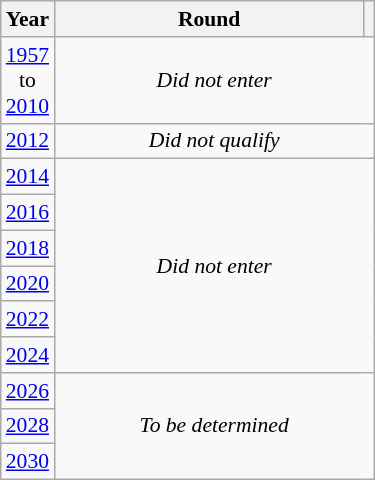<table class="wikitable" style="text-align: center; font-size:90%">
<tr>
<th>Year</th>
<th style="width:200px">Round</th>
<th></th>
</tr>
<tr>
<td><a href='#'>1957</a><br>to<br><a href='#'>2010</a></td>
<td colspan="2"><em>Did not enter</em></td>
</tr>
<tr>
<td><a href='#'>2012</a></td>
<td colspan="2"><em>Did not qualify</em></td>
</tr>
<tr>
<td><a href='#'>2014</a></td>
<td colspan="2" rowspan="6"><em>Did not enter</em></td>
</tr>
<tr>
<td><a href='#'>2016</a></td>
</tr>
<tr>
<td><a href='#'>2018</a></td>
</tr>
<tr>
<td><a href='#'>2020</a></td>
</tr>
<tr>
<td><a href='#'>2022</a></td>
</tr>
<tr>
<td><a href='#'>2024</a></td>
</tr>
<tr>
<td><a href='#'>2026</a></td>
<td colspan="2" rowspan="3"><em>To be determined</em></td>
</tr>
<tr>
<td><a href='#'>2028</a></td>
</tr>
<tr>
<td><a href='#'>2030</a></td>
</tr>
</table>
